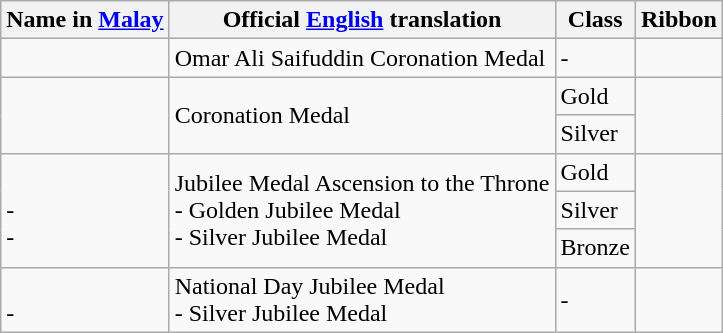<table class="wikitable">
<tr>
<th>Name in <a href='#'>Malay</a></th>
<th>Official <a href='#'>English</a> translation</th>
<th>Class</th>
<th>Ribbon</th>
</tr>
<tr>
<td></td>
<td>Omar Ali Saifuddin Coronation Medal</td>
<td>-</td>
<td></td>
</tr>
<tr>
<td rowspan="2"></td>
<td rowspan="2">Coronation Medal</td>
<td>Gold</td>
<td rowspan="2"></td>
</tr>
<tr>
<td>Silver</td>
</tr>
<tr>
<td rowspan="3"><br>- <br>- </td>
<td rowspan="3">Jubilee Medal Ascension to the Throne<br>- Golden Jubilee Medal<br>- Silver Jubilee Medal</td>
<td>Gold</td>
<td rowspan="3"> <br> </td>
</tr>
<tr>
<td>Silver</td>
</tr>
<tr>
<td>Bronze</td>
</tr>
<tr>
<td><br>- </td>
<td>National Day Jubilee Medal<br>- Silver Jubilee Medal</td>
<td>-</td>
<td></td>
</tr>
</table>
